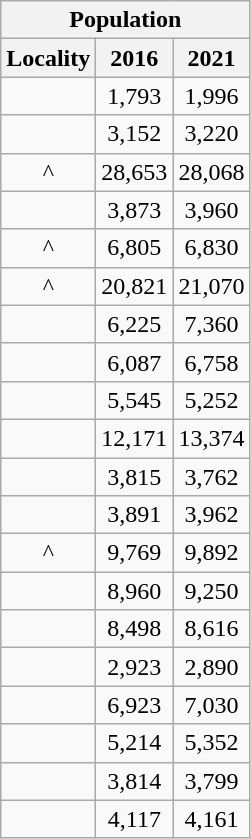<table class="wikitable sortable" style="text-align:center;">
<tr>
<th colspan="3" style="text-align:center;  font-weight:bold">Population</th>
</tr>
<tr>
<th style="text-align:center; background:  font-weight:bold">Locality</th>
<th style="text-align:center; background:  font-weight:bold"><strong>2016</strong></th>
<th style="text-align:center; background:  font-weight:bold"><strong>2021</strong></th>
</tr>
<tr>
<td></td>
<td>1,793</td>
<td>1,996</td>
</tr>
<tr>
<td></td>
<td>3,152</td>
<td>3,220</td>
</tr>
<tr>
<td>^</td>
<td>28,653</td>
<td>28,068</td>
</tr>
<tr>
<td></td>
<td>3,873</td>
<td>3,960</td>
</tr>
<tr>
<td>^</td>
<td>6,805</td>
<td>6,830</td>
</tr>
<tr>
<td>^</td>
<td>20,821</td>
<td>21,070</td>
</tr>
<tr>
<td></td>
<td>6,225</td>
<td>7,360</td>
</tr>
<tr>
<td></td>
<td>6,087</td>
<td>6,758</td>
</tr>
<tr>
<td></td>
<td>5,545</td>
<td>5,252</td>
</tr>
<tr>
<td></td>
<td>12,171</td>
<td>13,374</td>
</tr>
<tr>
<td></td>
<td>3,815</td>
<td>3,762</td>
</tr>
<tr>
<td></td>
<td>3,891</td>
<td>3,962</td>
</tr>
<tr>
<td>^</td>
<td>9,769</td>
<td>9,892</td>
</tr>
<tr>
<td></td>
<td>8,960</td>
<td>9,250</td>
</tr>
<tr>
<td></td>
<td>8,498</td>
<td>8,616</td>
</tr>
<tr>
<td></td>
<td>2,923</td>
<td>2,890</td>
</tr>
<tr>
<td></td>
<td>6,923</td>
<td>7,030</td>
</tr>
<tr>
<td></td>
<td>5,214</td>
<td>5,352</td>
</tr>
<tr>
<td></td>
<td>3,814</td>
<td>3,799</td>
</tr>
<tr>
<td></td>
<td>4,117</td>
<td>4,161</td>
</tr>
</table>
